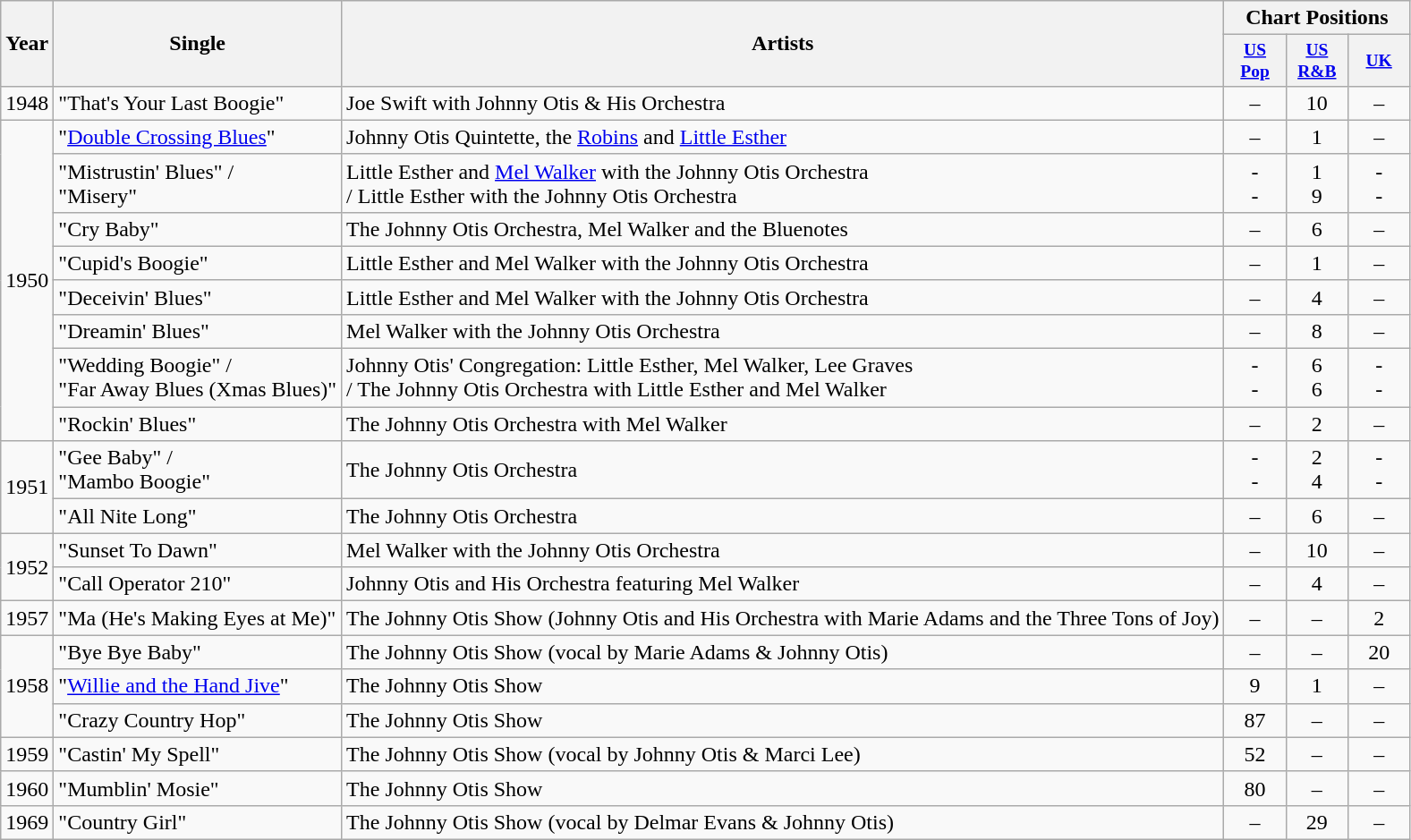<table class="wikitable" style="text-align:center;">
<tr>
<th rowspan="2">Year</th>
<th rowspan="2">Single</th>
<th rowspan="2">Artists</th>
<th colspan="3">Chart Positions</th>
</tr>
<tr style="font-size:small;">
<th style="width:40px;"><a href='#'>US Pop</a></th>
<th style="width:40px;"><a href='#'>US<br>R&B</a></th>
<th style="width:40px;"><a href='#'>UK</a></th>
</tr>
<tr>
<td>1948</td>
<td style="text-align:left;">"That's Your Last Boogie"</td>
<td style="text-align:left;">Joe Swift with Johnny Otis & His Orchestra</td>
<td>–</td>
<td>10</td>
<td>–</td>
</tr>
<tr>
<td rowspan="8">1950</td>
<td style="text-align:left;">"<a href='#'>Double Crossing Blues</a>"</td>
<td style="text-align:left;">Johnny Otis Quintette, the <a href='#'>Robins</a> and <a href='#'>Little Esther</a></td>
<td>–</td>
<td>1</td>
<td>–</td>
</tr>
<tr>
<td style="text-align:left;">"Mistrustin' Blues" /<br>"Misery"</td>
<td style="text-align:left;">Little Esther and <a href='#'>Mel Walker</a> with the Johnny Otis Orchestra<br> / Little Esther with the Johnny Otis Orchestra</td>
<td>-<br>-</td>
<td>1<br>9</td>
<td>-<br>-</td>
</tr>
<tr>
<td style="text-align:left;">"Cry Baby"</td>
<td style="text-align:left;">The Johnny Otis Orchestra, Mel Walker and the Bluenotes</td>
<td>–</td>
<td>6</td>
<td>–</td>
</tr>
<tr>
<td style="text-align:left;">"Cupid's Boogie"</td>
<td style="text-align:left;">Little Esther and Mel Walker with the Johnny Otis Orchestra</td>
<td>–</td>
<td>1</td>
<td>–</td>
</tr>
<tr>
<td style="text-align:left;">"Deceivin' Blues"</td>
<td style="text-align:left;">Little Esther and Mel Walker with the Johnny Otis Orchestra</td>
<td>–</td>
<td>4</td>
<td>–</td>
</tr>
<tr>
<td style="text-align:left;">"Dreamin' Blues"</td>
<td style="text-align:left;">Mel Walker with the Johnny Otis Orchestra</td>
<td>–</td>
<td>8</td>
<td>–</td>
</tr>
<tr>
<td style="text-align:left;">"Wedding Boogie" /<br>"Far Away Blues (Xmas Blues)"</td>
<td style="text-align:left;">Johnny Otis' Congregation: Little Esther, Mel Walker, Lee Graves<br> / The Johnny Otis Orchestra with Little Esther and Mel Walker</td>
<td>-<br>-</td>
<td>6<br>6</td>
<td>-<br>-</td>
</tr>
<tr>
<td style="text-align:left;">"Rockin' Blues"</td>
<td style="text-align:left;">The Johnny Otis Orchestra with Mel Walker</td>
<td>–</td>
<td>2</td>
<td>–</td>
</tr>
<tr>
<td rowspan="2">1951</td>
<td style="text-align:left;">"Gee Baby" /<br>"Mambo Boogie"</td>
<td style="text-align:left;">The Johnny Otis Orchestra</td>
<td>-<br>-</td>
<td>2<br>4</td>
<td>-<br>-</td>
</tr>
<tr>
<td style="text-align:left;">"All Nite Long"</td>
<td style="text-align:left;">The Johnny Otis Orchestra</td>
<td>–</td>
<td>6</td>
<td>–</td>
</tr>
<tr>
<td rowspan="2">1952</td>
<td style="text-align:left;">"Sunset To Dawn"</td>
<td style="text-align:left;">Mel Walker with the Johnny Otis Orchestra</td>
<td>–</td>
<td>10</td>
<td>–</td>
</tr>
<tr>
<td style="text-align:left;">"Call Operator 210"</td>
<td style="text-align:left;">Johnny Otis and His Orchestra featuring Mel Walker</td>
<td>–</td>
<td>4</td>
<td>–</td>
</tr>
<tr>
<td>1957</td>
<td style="text-align:left;">"Ma (He's Making Eyes at Me)"</td>
<td style="text-align:left;">The Johnny Otis Show (Johnny Otis and His Orchestra with Marie Adams and the Three Tons of Joy)</td>
<td>–</td>
<td>–</td>
<td>2</td>
</tr>
<tr>
<td rowspan="3">1958</td>
<td style="text-align:left;">"Bye Bye Baby"</td>
<td style="text-align:left;">The Johnny Otis Show (vocal by Marie Adams & Johnny Otis)</td>
<td>–</td>
<td>–</td>
<td>20</td>
</tr>
<tr>
<td style="text-align:left;">"<a href='#'>Willie and the Hand Jive</a>"</td>
<td style="text-align:left;">The Johnny Otis Show</td>
<td>9</td>
<td>1</td>
<td>–</td>
</tr>
<tr>
<td style="text-align:left;">"Crazy Country Hop"</td>
<td style="text-align:left;">The Johnny Otis Show</td>
<td>87</td>
<td>–</td>
<td>–</td>
</tr>
<tr>
<td>1959</td>
<td style="text-align:left;">"Castin' My Spell"</td>
<td style="text-align:left;">The Johnny Otis Show (vocal by Johnny Otis & Marci Lee)</td>
<td>52</td>
<td>–</td>
<td>–</td>
</tr>
<tr>
<td>1960</td>
<td style="text-align:left;">"Mumblin' Mosie"</td>
<td style="text-align:left;">The Johnny Otis Show</td>
<td>80</td>
<td>–</td>
<td>–</td>
</tr>
<tr>
<td>1969</td>
<td style="text-align:left;">"Country Girl"</td>
<td style="text-align:left;">The Johnny Otis Show (vocal by Delmar Evans & Johnny Otis)</td>
<td>–</td>
<td>29</td>
<td>–</td>
</tr>
</table>
